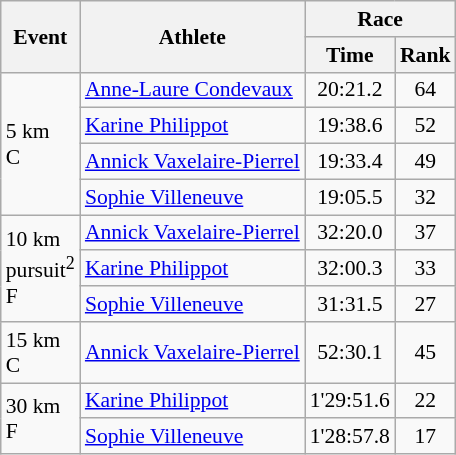<table class="wikitable" border="1" style="font-size:90%">
<tr>
<th rowspan=2>Event</th>
<th rowspan=2>Athlete</th>
<th colspan=2>Race</th>
</tr>
<tr>
<th>Time</th>
<th>Rank</th>
</tr>
<tr>
<td rowspan=4>5 km <br> C</td>
<td><a href='#'>Anne-Laure Condevaux</a></td>
<td align=center>20:21.2</td>
<td align=center>64</td>
</tr>
<tr>
<td><a href='#'>Karine Philippot</a></td>
<td align=center>19:38.6</td>
<td align=center>52</td>
</tr>
<tr>
<td><a href='#'>Annick Vaxelaire-Pierrel</a></td>
<td align=center>19:33.4</td>
<td align=center>49</td>
</tr>
<tr>
<td><a href='#'>Sophie Villeneuve</a></td>
<td align=center>19:05.5</td>
<td align=center>32</td>
</tr>
<tr>
<td rowspan=3>10 km <br> pursuit<sup>2</sup> <br> F</td>
<td><a href='#'>Annick Vaxelaire-Pierrel</a></td>
<td align=center>32:20.0</td>
<td align=center>37</td>
</tr>
<tr>
<td><a href='#'>Karine Philippot</a></td>
<td align=center>32:00.3</td>
<td align=center>33</td>
</tr>
<tr>
<td><a href='#'>Sophie Villeneuve</a></td>
<td align=center>31:31.5</td>
<td align=center>27</td>
</tr>
<tr>
<td>15 km <br> C</td>
<td><a href='#'>Annick Vaxelaire-Pierrel</a></td>
<td align=center>52:30.1</td>
<td align=center>45</td>
</tr>
<tr>
<td rowspan=2>30 km <br> F</td>
<td><a href='#'>Karine Philippot</a></td>
<td align=center>1'29:51.6</td>
<td align=center>22</td>
</tr>
<tr>
<td><a href='#'>Sophie Villeneuve</a></td>
<td align=center>1'28:57.8</td>
<td align=center>17</td>
</tr>
</table>
